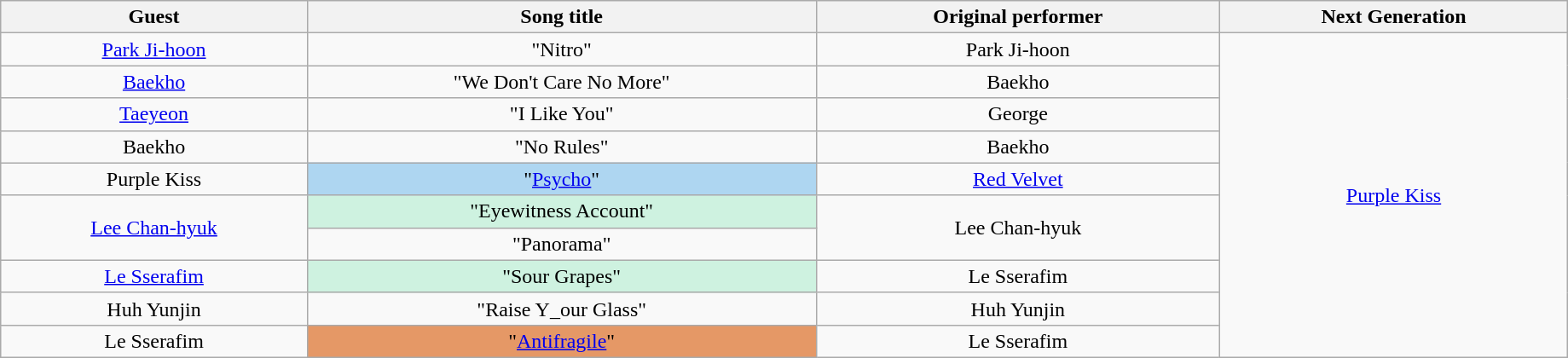<table Class ="wikitable" style="text-align:center; clear:both; text-align:center; width:97%">
<tr>
<th>Guest</th>
<th>Song title</th>
<th>Original performer</th>
<th>Next Generation</th>
</tr>
<tr>
<td><a href='#'>Park Ji-hoon</a></td>
<td>"Nitro"</td>
<td>Park Ji-hoon</td>
<td rowspan="10"><a href='#'>Purple Kiss</a></td>
</tr>
<tr>
<td><a href='#'>Baekho</a></td>
<td>"We Don't Care No More"</td>
<td>Baekho</td>
</tr>
<tr>
<td><a href='#'>Taeyeon</a></td>
<td>"I Like You"</td>
<td>George</td>
</tr>
<tr>
<td>Baekho</td>
<td>"No Rules"</td>
<td>Baekho</td>
</tr>
<tr>
<td>Purple Kiss</td>
<td bgcolor="#aed6f1">"<a href='#'>Psycho</a>"</td>
<td><a href='#'>Red Velvet</a></td>
</tr>
<tr>
<td rowspan="2"><a href='#'>Lee Chan-hyuk</a></td>
<td bgcolor="#CEF2E0">"Eyewitness Account"</td>
<td rowspan="2">Lee Chan-hyuk</td>
</tr>
<tr>
<td>"Panorama"</td>
</tr>
<tr>
<td><a href='#'>Le Sserafim</a></td>
<td bgcolor="#CEF2E0">"Sour Grapes"</td>
<td>Le Sserafim</td>
</tr>
<tr>
<td>Huh Yunjin</td>
<td>"Raise Y_our Glass"</td>
<td>Huh Yunjin</td>
</tr>
<tr>
<td>Le Sserafim</td>
<td bgcolor="#E59866">"<a href='#'>Antifragile</a>"</td>
<td>Le Sserafim</td>
</tr>
</table>
